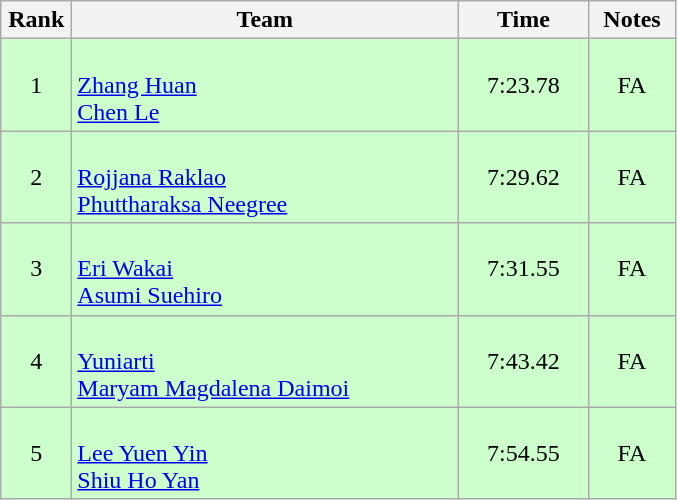<table class=wikitable style="text-align:center">
<tr>
<th width=40>Rank</th>
<th width=250>Team</th>
<th width=80>Time</th>
<th width=50>Notes</th>
</tr>
<tr bgcolor="ccffcc">
<td>1</td>
<td align=left><br><a href='#'>Zhang Huan</a><br><a href='#'>Chen Le</a></td>
<td>7:23.78</td>
<td>FA</td>
</tr>
<tr bgcolor="ccffcc">
<td>2</td>
<td align=left><br><a href='#'>Rojjana Raklao</a><br><a href='#'>Phuttharaksa Neegree</a></td>
<td>7:29.62</td>
<td>FA</td>
</tr>
<tr bgcolor="ccffcc">
<td>3</td>
<td align=left><br><a href='#'>Eri Wakai</a><br><a href='#'>Asumi Suehiro</a></td>
<td>7:31.55</td>
<td>FA</td>
</tr>
<tr bgcolor="ccffcc">
<td>4</td>
<td align=left><br><a href='#'>Yuniarti</a><br><a href='#'>Maryam Magdalena Daimoi</a></td>
<td>7:43.42</td>
<td>FA</td>
</tr>
<tr bgcolor="ccffcc">
<td>5</td>
<td align=left><br><a href='#'>Lee Yuen Yin</a><br><a href='#'>Shiu Ho Yan</a></td>
<td>7:54.55</td>
<td>FA</td>
</tr>
</table>
